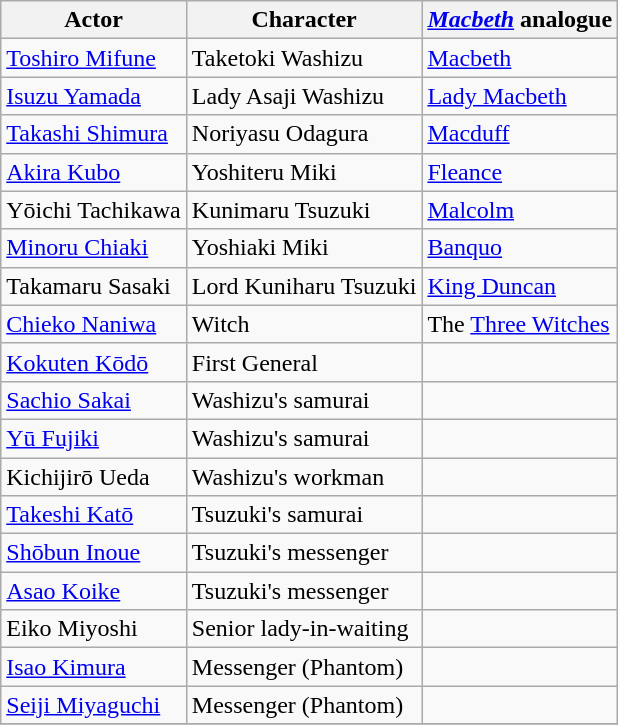<table class="wikitable sortable">
<tr>
<th>Actor</th>
<th>Character</th>
<th><em><a href='#'>Macbeth</a></em> analogue</th>
</tr>
<tr>
<td><a href='#'>Toshiro Mifune</a></td>
<td>Taketoki Washizu</td>
<td><a href='#'>Macbeth</a></td>
</tr>
<tr>
<td><a href='#'>Isuzu Yamada</a></td>
<td>Lady Asaji Washizu</td>
<td><a href='#'>Lady Macbeth</a></td>
</tr>
<tr>
<td><a href='#'>Takashi Shimura</a></td>
<td>Noriyasu Odagura</td>
<td><a href='#'>Macduff</a></td>
</tr>
<tr>
<td><a href='#'>Akira Kubo</a></td>
<td>Yoshiteru Miki</td>
<td><a href='#'>Fleance</a></td>
</tr>
<tr>
<td>Yōichi Tachikawa</td>
<td>Kunimaru Tsuzuki</td>
<td><a href='#'>Malcolm</a></td>
</tr>
<tr>
<td><a href='#'>Minoru Chiaki</a></td>
<td>Yoshiaki Miki</td>
<td><a href='#'>Banquo</a></td>
</tr>
<tr>
<td>Takamaru Sasaki</td>
<td>Lord Kuniharu Tsuzuki</td>
<td><a href='#'>King Duncan</a></td>
</tr>
<tr>
<td><a href='#'>Chieko Naniwa</a></td>
<td>Witch</td>
<td>The <a href='#'>Three Witches</a></td>
</tr>
<tr>
<td><a href='#'>Kokuten Kōdō</a></td>
<td>First General</td>
<td></td>
</tr>
<tr>
<td><a href='#'>Sachio Sakai</a></td>
<td>Washizu's samurai</td>
<td></td>
</tr>
<tr>
<td><a href='#'>Yū Fujiki</a></td>
<td>Washizu's samurai</td>
<td></td>
</tr>
<tr>
<td>Kichijirō Ueda</td>
<td>Washizu's workman</td>
<td></td>
</tr>
<tr>
<td><a href='#'>Takeshi Katō</a></td>
<td>Tsuzuki's samurai</td>
<td></td>
</tr>
<tr>
<td><a href='#'>Shōbun Inoue</a></td>
<td>Tsuzuki's messenger</td>
<td></td>
</tr>
<tr>
<td><a href='#'>Asao Koike</a></td>
<td>Tsuzuki's messenger</td>
<td></td>
</tr>
<tr>
<td>Eiko Miyoshi</td>
<td>Senior lady-in-waiting</td>
<td></td>
</tr>
<tr>
<td><a href='#'>Isao Kimura</a></td>
<td>Messenger (Phantom)</td>
<td></td>
</tr>
<tr>
<td><a href='#'>Seiji Miyaguchi</a></td>
<td>Messenger (Phantom)</td>
<td></td>
</tr>
<tr>
</tr>
</table>
